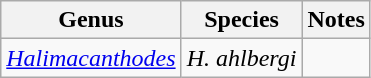<table class="wikitable sortable">
<tr>
<th>Genus</th>
<th>Species</th>
<th>Notes</th>
</tr>
<tr>
<td><em><a href='#'>Halimacanthodes</a></em></td>
<td><em>H. ahlbergi</em></td>
<td align="center"></td>
</tr>
</table>
